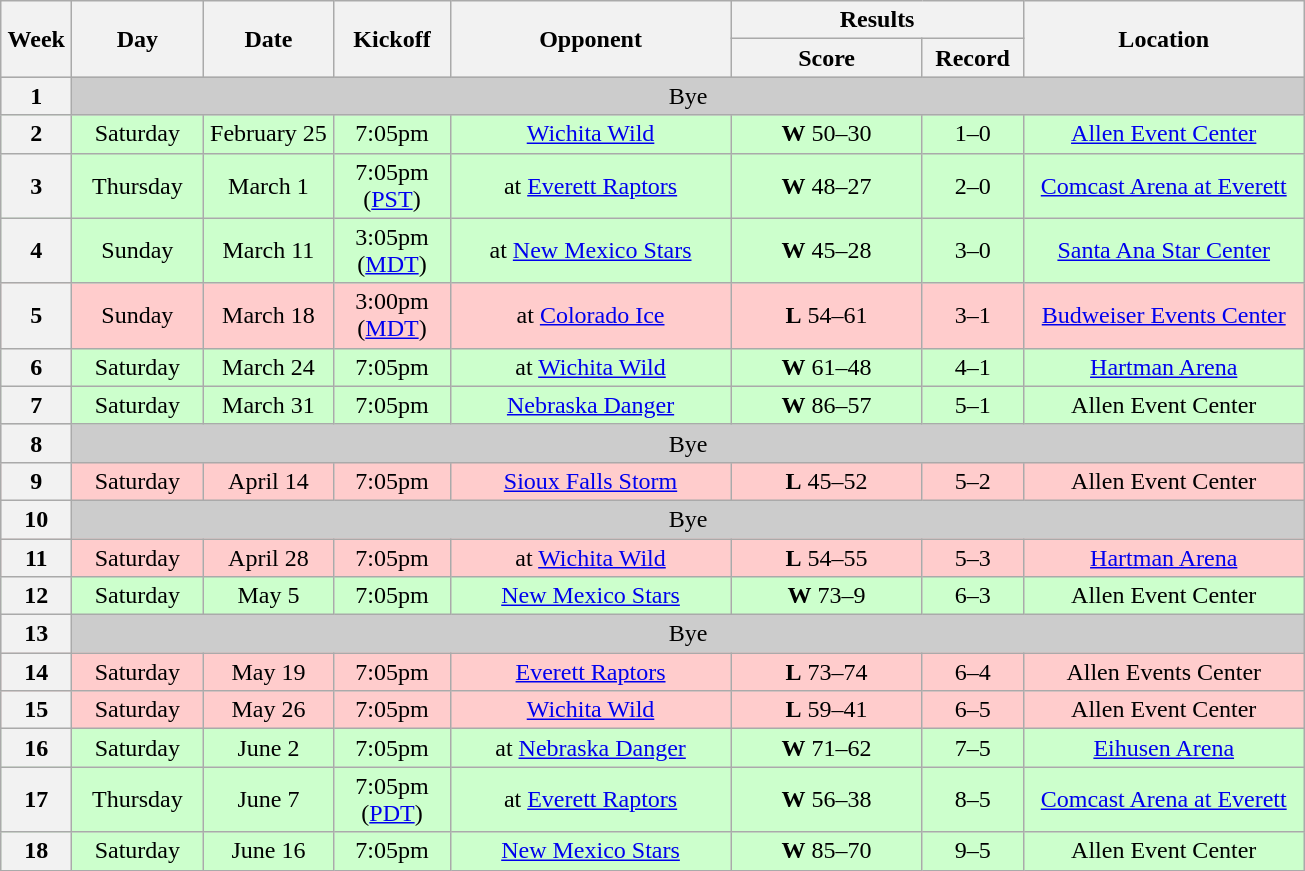<table class="wikitable">
<tr>
<th rowspan="2" width="40">Week</th>
<th rowspan="2" width="80">Day</th>
<th rowspan="2" width="80">Date</th>
<th rowspan="2" width="70">Kickoff</th>
<th rowspan="2" width="180">Opponent</th>
<th colspan="2" width="180">Results</th>
<th rowspan="2" width="180">Location</th>
</tr>
<tr>
<th width="120">Score</th>
<th width="60">Record</th>
</tr>
<tr style="background: #CCCCCC;">
<th>1</th>
<td colSpan=7 align="center">Bye</td>
</tr>
<tr align="center" bgcolor="#CCFFCC">
<th>2</th>
<td>Saturday</td>
<td>February 25</td>
<td>7:05pm</td>
<td><a href='#'>Wichita Wild</a></td>
<td><strong>W</strong> 50–30</td>
<td>1–0</td>
<td><a href='#'>Allen Event Center</a></td>
</tr>
<tr align="center" bgcolor="#CCFFCC">
<th>3</th>
<td>Thursday</td>
<td>March 1</td>
<td>7:05pm (<a href='#'>PST</a>)</td>
<td>at <a href='#'>Everett Raptors</a></td>
<td><strong>W</strong> 48–27</td>
<td>2–0</td>
<td><a href='#'>Comcast Arena at Everett</a></td>
</tr>
<tr align="center" bgcolor="#CCFFCC">
<th>4</th>
<td>Sunday</td>
<td>March 11</td>
<td>3:05pm (<a href='#'>MDT</a>)</td>
<td>at <a href='#'>New Mexico Stars</a></td>
<td><strong>W</strong> 45–28</td>
<td>3–0</td>
<td><a href='#'>Santa Ana Star Center</a></td>
</tr>
<tr align="center" bgcolor="#FFCCCC">
<th>5</th>
<td>Sunday</td>
<td>March 18</td>
<td>3:00pm (<a href='#'>MDT</a>)</td>
<td>at <a href='#'>Colorado Ice</a></td>
<td><strong>L</strong> 54–61</td>
<td>3–1</td>
<td><a href='#'>Budweiser Events Center</a></td>
</tr>
<tr align="center" bgcolor="#CCFFCC">
<th>6</th>
<td>Saturday</td>
<td>March 24</td>
<td>7:05pm</td>
<td>at <a href='#'>Wichita Wild</a></td>
<td><strong>W</strong> 61–48</td>
<td>4–1</td>
<td><a href='#'>Hartman Arena</a></td>
</tr>
<tr align="center" bgcolor="#CCFFCC">
<th>7</th>
<td>Saturday</td>
<td>March 31</td>
<td>7:05pm</td>
<td><a href='#'>Nebraska Danger</a></td>
<td><strong>W</strong> 86–57</td>
<td>5–1</td>
<td>Allen Event Center</td>
</tr>
<tr style="background: #CCCCCC;">
<th>8</th>
<td colSpan=7 align="center">Bye</td>
</tr>
<tr align="center" bgcolor="#FFCCCC">
<th>9</th>
<td>Saturday</td>
<td>April 14</td>
<td>7:05pm</td>
<td><a href='#'>Sioux Falls Storm</a></td>
<td><strong>L</strong> 45–52</td>
<td>5–2</td>
<td>Allen Event Center</td>
</tr>
<tr style="background: #CCCCCC;">
<th>10</th>
<td colSpan=7 align="center">Bye</td>
</tr>
<tr align="center" bgcolor="#FFCCCC">
<th>11</th>
<td>Saturday</td>
<td>April 28</td>
<td>7:05pm</td>
<td>at <a href='#'>Wichita Wild</a></td>
<td><strong>L</strong> 54–55</td>
<td>5–3</td>
<td><a href='#'>Hartman Arena</a></td>
</tr>
<tr align="center" bgcolor="#CCFFCC">
<th>12</th>
<td>Saturday</td>
<td>May 5</td>
<td>7:05pm</td>
<td><a href='#'>New Mexico Stars</a></td>
<td><strong>W</strong> 73–9</td>
<td>6–3</td>
<td>Allen Event Center</td>
</tr>
<tr style="background: #CCCCCC;">
<th>13</th>
<td colSpan=7 align="center">Bye</td>
</tr>
<tr align="center" bgcolor="#FFCCCC">
<th>14</th>
<td>Saturday</td>
<td>May 19</td>
<td>7:05pm</td>
<td><a href='#'>Everett Raptors</a></td>
<td><strong>L</strong> 73–74</td>
<td>6–4</td>
<td>Allen Events Center</td>
</tr>
<tr align="center" bgcolor="#FFCCCC">
<th>15</th>
<td>Saturday</td>
<td>May 26</td>
<td>7:05pm</td>
<td><a href='#'>Wichita Wild</a></td>
<td><strong>L</strong> 59–41</td>
<td>6–5</td>
<td>Allen Event Center</td>
</tr>
<tr align="center" bgcolor="#CCFFCC">
<th>16</th>
<td>Saturday</td>
<td>June 2</td>
<td>7:05pm</td>
<td>at <a href='#'>Nebraska Danger</a></td>
<td><strong>W</strong> 71–62</td>
<td>7–5</td>
<td><a href='#'>Eihusen Arena</a></td>
</tr>
<tr align="center" bgcolor="#CCFFCC">
<th>17</th>
<td>Thursday</td>
<td>June 7</td>
<td>7:05pm (<a href='#'>PDT</a>)</td>
<td>at <a href='#'>Everett Raptors</a></td>
<td><strong>W</strong> 56–38</td>
<td>8–5</td>
<td><a href='#'>Comcast Arena at Everett</a></td>
</tr>
<tr align="center" bgcolor="#CCFFCC">
<th>18</th>
<td>Saturday</td>
<td>June 16</td>
<td>7:05pm</td>
<td><a href='#'>New Mexico Stars</a></td>
<td><strong>W</strong> 85–70</td>
<td>9–5</td>
<td>Allen Event Center</td>
</tr>
</table>
